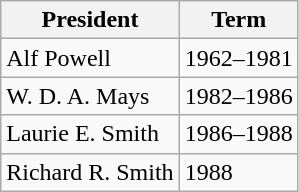<table class="wikitable">
<tr>
<th>President</th>
<th>Term</th>
</tr>
<tr>
<td>Alf Powell</td>
<td>1962–1981</td>
</tr>
<tr>
<td>W. D. A. Mays</td>
<td>1982–1986</td>
</tr>
<tr>
<td>Laurie E. Smith</td>
<td>1986–1988</td>
</tr>
<tr>
<td>Richard R. Smith</td>
<td>1988</td>
</tr>
</table>
